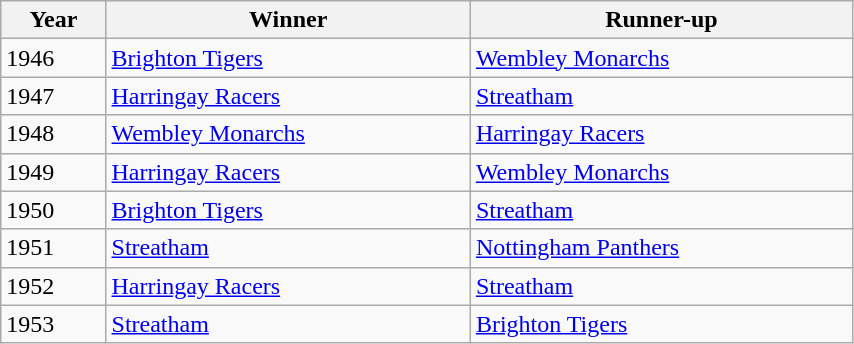<table class="wikitable" width=45%>
<tr>
<th>Year</th>
<th>Winner</th>
<th>Runner-up</th>
</tr>
<tr>
<td>1946</td>
<td><a href='#'>Brighton Tigers</a></td>
<td><a href='#'>Wembley Monarchs</a></td>
</tr>
<tr>
<td>1947</td>
<td><a href='#'>Harringay Racers</a></td>
<td><a href='#'>Streatham</a></td>
</tr>
<tr>
<td>1948</td>
<td><a href='#'>Wembley Monarchs</a></td>
<td><a href='#'>Harringay Racers</a></td>
</tr>
<tr>
<td>1949</td>
<td><a href='#'>Harringay Racers</a></td>
<td><a href='#'>Wembley Monarchs</a></td>
</tr>
<tr>
<td>1950</td>
<td><a href='#'>Brighton Tigers</a></td>
<td><a href='#'>Streatham</a></td>
</tr>
<tr>
<td>1951</td>
<td><a href='#'>Streatham</a></td>
<td><a href='#'>Nottingham Panthers</a></td>
</tr>
<tr>
<td>1952</td>
<td><a href='#'>Harringay Racers</a></td>
<td><a href='#'>Streatham</a></td>
</tr>
<tr>
<td>1953</td>
<td><a href='#'>Streatham</a></td>
<td><a href='#'>Brighton Tigers</a></td>
</tr>
</table>
